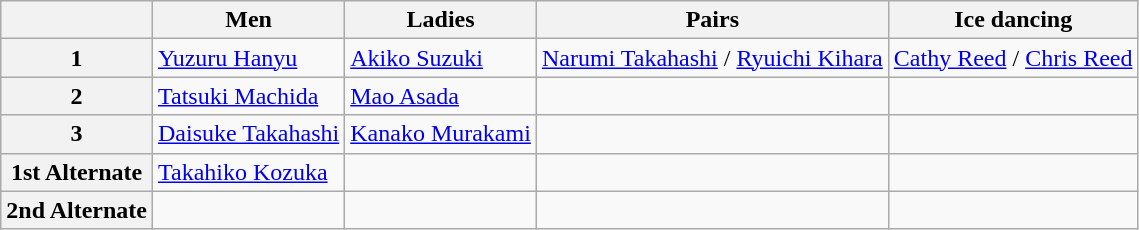<table class="wikitable">
<tr>
<th></th>
<th>Men</th>
<th>Ladies</th>
<th>Pairs</th>
<th>Ice dancing</th>
</tr>
<tr>
<th>1</th>
<td><a href='#'>Yuzuru Hanyu</a></td>
<td><a href='#'>Akiko Suzuki</a></td>
<td><a href='#'>Narumi Takahashi</a> / <a href='#'>Ryuichi Kihara</a></td>
<td><a href='#'>Cathy Reed</a> / <a href='#'>Chris Reed</a></td>
</tr>
<tr>
<th>2</th>
<td><a href='#'>Tatsuki Machida</a></td>
<td><a href='#'>Mao Asada</a></td>
<td></td>
<td></td>
</tr>
<tr>
<th>3</th>
<td><a href='#'>Daisuke Takahashi</a></td>
<td><a href='#'>Kanako Murakami</a></td>
<td></td>
<td></td>
</tr>
<tr>
<th>1st Alternate</th>
<td><a href='#'>Takahiko Kozuka</a></td>
<td></td>
<td></td>
<td></td>
</tr>
<tr>
<th>2nd Alternate</th>
<td></td>
<td></td>
<td></td>
<td></td>
</tr>
</table>
